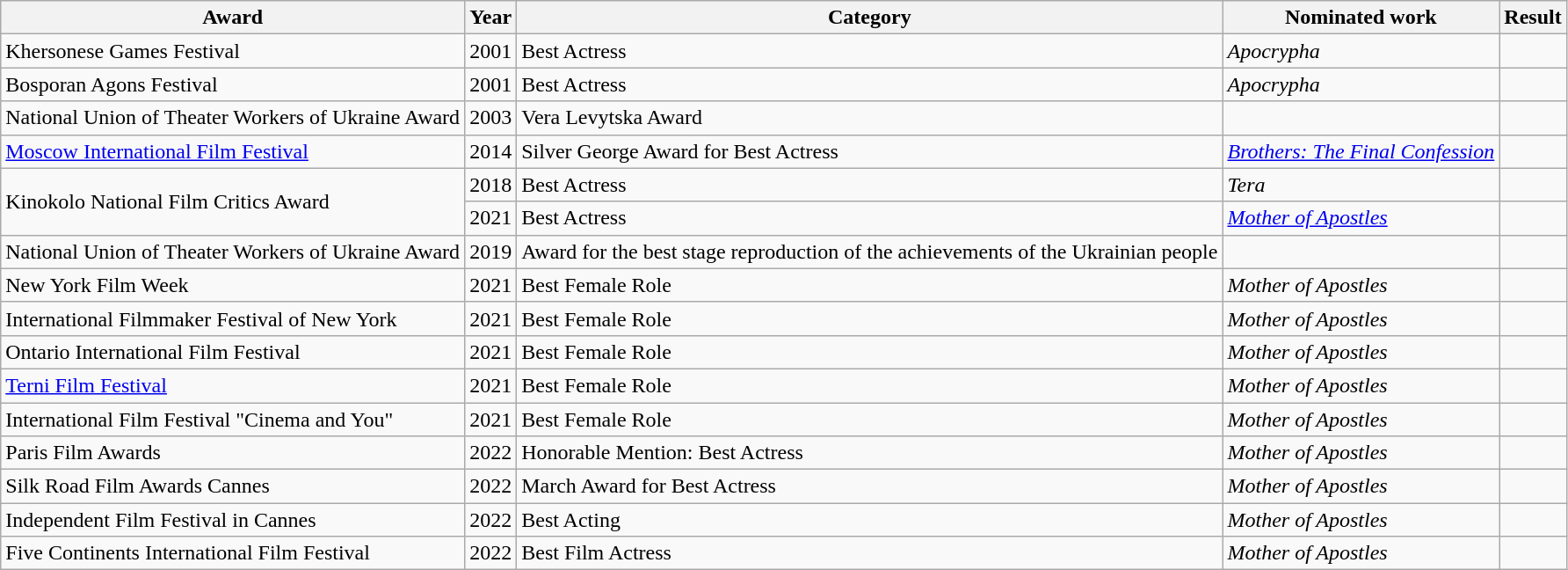<table class="wikitable sortable">
<tr>
<th>Award</th>
<th>Year</th>
<th>Category</th>
<th>Nominated work</th>
<th>Result</th>
</tr>
<tr>
<td>Khersonese Games Festival</td>
<td>2001</td>
<td>Best Actress</td>
<td><em>Apocrypha</em></td>
<td></td>
</tr>
<tr>
<td>Bosporan Agons Festival</td>
<td>2001</td>
<td>Best Actress</td>
<td><em>Apocrypha</em></td>
<td></td>
</tr>
<tr>
<td>National Union of Theater Workers of Ukraine Award</td>
<td>2003</td>
<td>Vera Levytska Award</td>
<td></td>
<td></td>
</tr>
<tr>
<td><a href='#'>Moscow International Film Festival</a></td>
<td>2014</td>
<td>Silver George Award for Best Actress</td>
<td><em><a href='#'>Brothers: The Final Confession</a></em></td>
<td></td>
</tr>
<tr>
<td rowspan="2">Kinokolo National Film Critics Award</td>
<td>2018</td>
<td>Best Actress</td>
<td><em>Tera</em></td>
<td></td>
</tr>
<tr>
<td>2021</td>
<td>Best Actress</td>
<td><em><a href='#'>Mother of Apostles</a></em></td>
<td></td>
</tr>
<tr>
<td>National Union of Theater Workers of Ukraine Award</td>
<td>2019</td>
<td>Award for the best stage reproduction of the achievements of the Ukrainian people</td>
<td></td>
<td></td>
</tr>
<tr>
<td>New York Film Week</td>
<td>2021</td>
<td>Best Female Role</td>
<td><em>Mother of Apostles</em></td>
<td></td>
</tr>
<tr>
<td>International Filmmaker Festival of New York</td>
<td>2021</td>
<td>Best Female Role</td>
<td><em>Mother of Apostles</em></td>
<td></td>
</tr>
<tr>
<td>Ontario International Film Festival</td>
<td>2021</td>
<td>Best Female Role</td>
<td><em>Mother of Apostles</em></td>
<td></td>
</tr>
<tr>
<td><a href='#'>Terni Film Festival</a></td>
<td>2021</td>
<td>Best Female Role</td>
<td><em>Mother of Apostles</em></td>
<td></td>
</tr>
<tr>
<td>International Film Festival "Cinema and You"</td>
<td>2021</td>
<td>Best Female Role</td>
<td><em>Mother of Apostles</em></td>
<td></td>
</tr>
<tr>
<td>Paris Film Awards</td>
<td>2022</td>
<td>Honorable Mention: Best Actress</td>
<td><em>Mother of Apostles</em></td>
<td></td>
</tr>
<tr>
<td>Silk Road Film Awards Cannes</td>
<td>2022</td>
<td>March Award for Best Actress</td>
<td><em>Mother of Apostles</em></td>
<td></td>
</tr>
<tr>
<td>Independent Film Festival in Cannes</td>
<td>2022</td>
<td>Best Acting</td>
<td><em>Mother of Apostles</em></td>
<td></td>
</tr>
<tr>
<td>Five Continents International Film Festival</td>
<td>2022</td>
<td>Best Film Actress</td>
<td><em>Mother of Apostles</em></td>
<td></td>
</tr>
</table>
